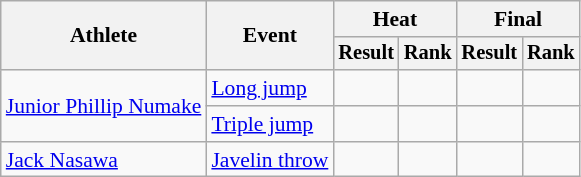<table class="wikitable" style="font-size:90%">
<tr>
<th rowspan="2">Athlete</th>
<th rowspan="2">Event</th>
<th colspan="2">Heat</th>
<th colspan="2">Final</th>
</tr>
<tr style="font-size:95%">
<th>Result</th>
<th>Rank</th>
<th>Result</th>
<th>Rank</th>
</tr>
<tr style=text-align:center>
<td style=text-align:left rowspan=2><a href='#'>Junior Phillip Numake</a></td>
<td style=text-align:left><a href='#'>Long jump</a></td>
<td></td>
<td></td>
<td></td>
<td></td>
</tr>
<tr style=text-align:center>
<td style=text-align:left><a href='#'>Triple jump</a></td>
<td></td>
<td></td>
<td></td>
<td></td>
</tr>
<tr style=text-align:center>
<td style=text-align:left><a href='#'>Jack Nasawa</a></td>
<td style=text-align:left><a href='#'>Javelin throw</a></td>
<td></td>
<td></td>
<td></td>
<td></td>
</tr>
</table>
